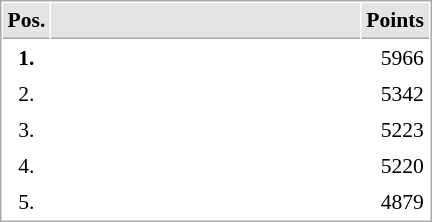<table cellspacing="1" cellpadding="3" style="border:1px solid #AAAAAA;font-size:90%">
<tr bgcolor="#E4E4E4">
<th style="border-bottom:1px solid #AAAAAA" width=10>Pos.</th>
<th style="border-bottom:1px solid #AAAAAA" width=200></th>
<th style="border-bottom:1px solid #AAAAAA" width=20>Points</th>
</tr>
<tr>
<td align="center"><strong>1.</strong></td>
<td><strong></strong></td>
<td align="right">5966</td>
</tr>
<tr>
<td align="center">2.</td>
<td></td>
<td align="right">5342</td>
</tr>
<tr>
<td align="center">3.</td>
<td></td>
<td align="right">5223</td>
</tr>
<tr>
<td align="center">4.</td>
<td></td>
<td align="right">5220</td>
</tr>
<tr>
<td align="center">5.</td>
<td></td>
<td align="right">4879</td>
</tr>
</table>
